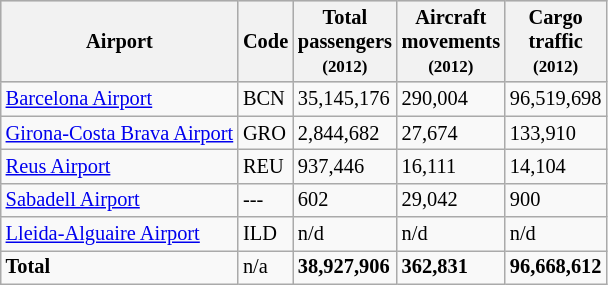<table class="wikitable sortable" style="font-size: 85%" width= align=>
<tr style="background:lightgrey;">
<th>Airport</th>
<th>Code</th>
<th>Total<br>passengers<br><small>(2012)</small></th>
<th>Aircraft<br>movements<br><small>(2012)</small></th>
<th>Cargo<br>traffic<br><small>(2012)</small></th>
</tr>
<tr>
<td><a href='#'>Barcelona Airport</a></td>
<td>BCN</td>
<td>35,145,176</td>
<td>290,004</td>
<td>96,519,698</td>
</tr>
<tr>
<td><a href='#'>Girona-Costa Brava Airport</a></td>
<td>GRO</td>
<td>2,844,682</td>
<td>27,674</td>
<td>133,910</td>
</tr>
<tr>
<td><a href='#'>Reus Airport</a></td>
<td>REU</td>
<td>937,446</td>
<td>16,111</td>
<td>14,104</td>
</tr>
<tr>
<td><a href='#'>Sabadell Airport</a></td>
<td>---</td>
<td>602</td>
<td>29,042</td>
<td>900</td>
</tr>
<tr>
<td><a href='#'>Lleida-Alguaire Airport</a></td>
<td>ILD</td>
<td>n/d</td>
<td>n/d</td>
<td>n/d</td>
</tr>
<tr>
<td><strong>Total</strong></td>
<td>n/a</td>
<td><strong>38,927,906</strong></td>
<td><strong>362,831</strong></td>
<td><strong>96,668,612</strong></td>
</tr>
</table>
